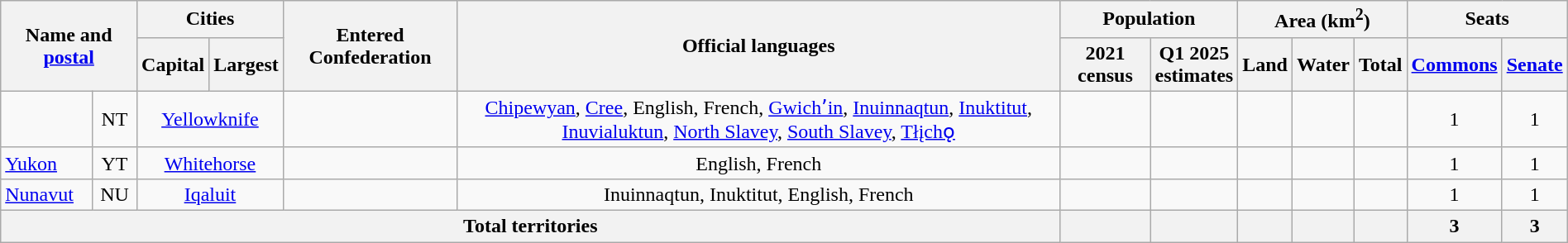<table class="wikitable sortable plainrowheaders" style="margin: auto; text-align: center;">
<tr>
<th scope="col" rowspan="2" colspan="2">Name and <a href='#'>postal </a></th>
<th scope="col" colspan="2">Cities</th>
<th scope="col" rowspan="2">Entered Confederation</th>
<th scope="col" rowspan="2">Official languages</th>
<th scope="col" colspan="2">Population</th>
<th scope="col" class="unsortable" colspan="3">Area (km<sup>2</sup>)</th>
<th scope="col" class="unsortable" colspan="2">Seats</th>
</tr>
<tr>
<th scope="col">Capital</th>
<th scope="col">Largest</th>
<th scope="col">2021 census</th>
<th scope="col">Q1 2025<br>estimates</th>
<th scope="col">Land</th>
<th scope="col">Water</th>
<th scope="col">Total</th>
<th><a href='#'>Commons</a></th>
<th><a href='#'>Senate</a></th>
</tr>
<tr>
<td align=left></td>
<td>NT</td>
<td colspan="2"><a href='#'>Yellowknife</a></td>
<td></td>
<td><a href='#'>Chipewyan</a>, <a href='#'>Cree</a>, English, French, <a href='#'>Gwichʼin</a>, <a href='#'>Inuinnaqtun</a>, <a href='#'>Inuktitut</a>, <a href='#'>Inuvialuktun</a>, <a href='#'>North Slavey</a>, <a href='#'>South Slavey</a>, <a href='#'>Tłįchǫ</a></td>
<td></td>
<td></td>
<td></td>
<td></td>
<td></td>
<td>1</td>
<td>1</td>
</tr>
<tr>
<td align=left><a href='#'>Yukon</a></td>
<td>YT</td>
<td colspan="2"><a href='#'>Whitehorse</a></td>
<td></td>
<td>English, French</td>
<td></td>
<td></td>
<td></td>
<td></td>
<td></td>
<td>1</td>
<td>1</td>
</tr>
<tr>
<td align=left><a href='#'>Nunavut</a></td>
<td>NU</td>
<td colspan="2"><a href='#'>Iqaluit</a></td>
<td></td>
<td>Inuinnaqtun, Inuktitut, English, French</td>
<td></td>
<td></td>
<td></td>
<td></td>
<td></td>
<td>1</td>
<td>1</td>
</tr>
<tr class="sortbottom">
<th scope="row" colspan="6">Total territories</th>
<th></th>
<th></th>
<th></th>
<th></th>
<th></th>
<th>3</th>
<th>3</th>
</tr>
</table>
